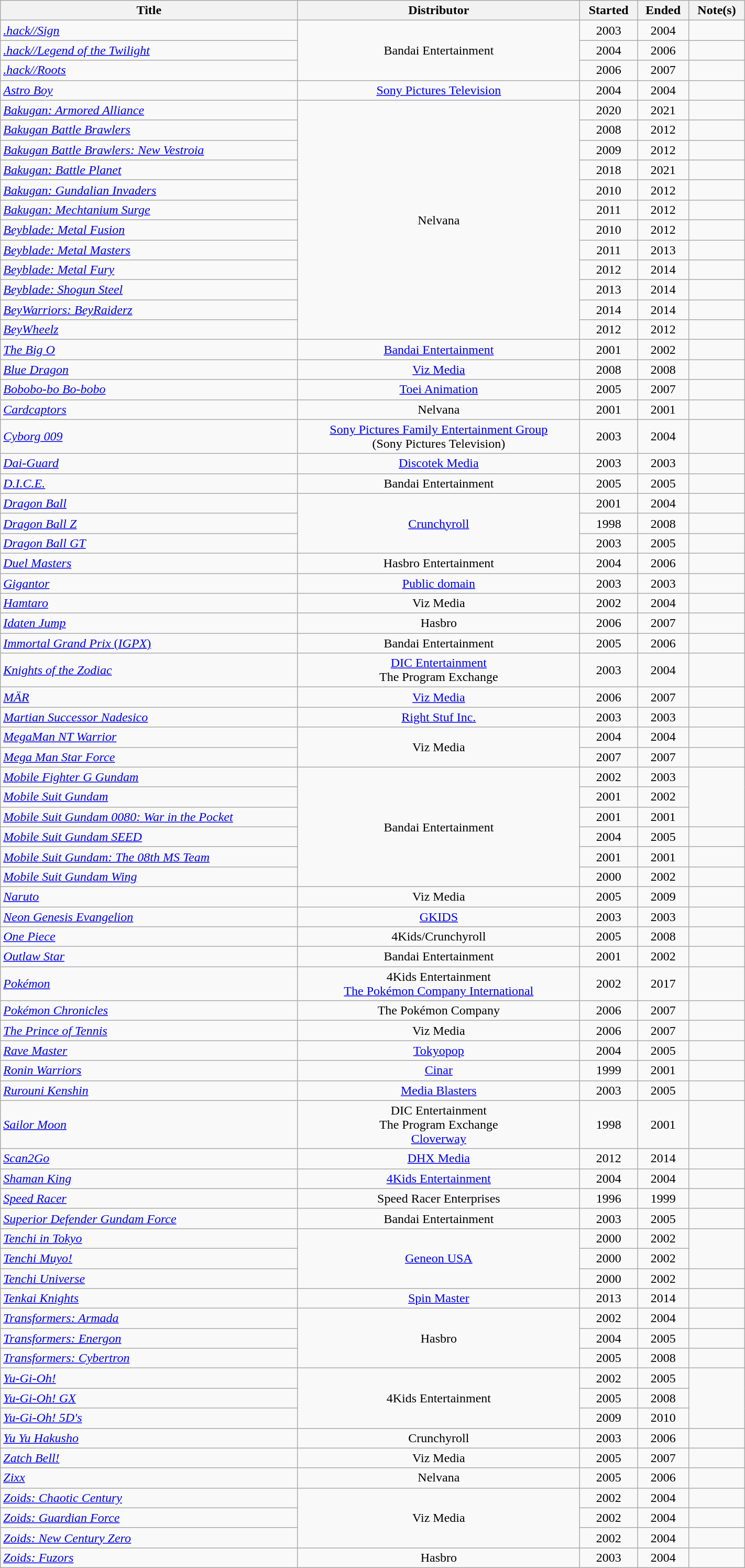<table class="wikitable plainrowheaders sortable" style="width:75%;text-align:center;">
<tr>
<th>Title</th>
<th>Distributor</th>
<th>Started</th>
<th>Ended</th>
<th class="unsortable">Note(s)</th>
</tr>
<tr>
<td scope="row" style="text-align:left;"><em><a href='#'>.hack//Sign</a></em></td>
<td rowspan="3">Bandai Entertainment</td>
<td>2003</td>
<td>2004</td>
<td></td>
</tr>
<tr>
<td scope="row" style="text-align:left;"><em><a href='#'>.hack//Legend of the Twilight</a></em></td>
<td>2004</td>
<td>2006</td>
<td></td>
</tr>
<tr>
<td scope="row" style="text-align:left;"><em><a href='#'>.hack//Roots</a></em></td>
<td>2006</td>
<td>2007</td>
<td></td>
</tr>
<tr>
<td scope="row" style="text-align:left;"><em><a href='#'>Astro Boy</a></em></td>
<td><a href='#'>Sony Pictures Television</a></td>
<td>2004</td>
<td>2004</td>
<td></td>
</tr>
<tr>
<td scope="row" style="text-align:left;"><em><a href='#'>Bakugan: Armored Alliance</a></em></td>
<td rowspan="12">Nelvana</td>
<td>2020</td>
<td>2021</td>
<td></td>
</tr>
<tr>
<td scope="row" style="text-align:left;"><em><a href='#'>Bakugan Battle Brawlers</a></em></td>
<td>2008</td>
<td>2012</td>
<td></td>
</tr>
<tr>
<td scope="row" style="text-align:left;"><em><a href='#'>Bakugan Battle Brawlers: New Vestroia</a></em></td>
<td>2009</td>
<td>2012</td>
<td></td>
</tr>
<tr>
<td scope="row" style="text-align:left;"><em><a href='#'>Bakugan: Battle Planet</a></em></td>
<td>2018</td>
<td>2021</td>
<td></td>
</tr>
<tr>
<td scope="row" style="text-align:left;"><em><a href='#'>Bakugan: Gundalian Invaders</a></em></td>
<td>2010</td>
<td>2012</td>
<td></td>
</tr>
<tr>
<td scope="row" style="text-align:left;"><em><a href='#'>Bakugan: Mechtanium Surge</a></em></td>
<td>2011</td>
<td>2012</td>
<td></td>
</tr>
<tr>
<td scope="row" style="text-align:left;"><em><a href='#'>Beyblade: Metal Fusion</a></em></td>
<td>2010</td>
<td>2012</td>
<td></td>
</tr>
<tr>
<td scope="row" style="text-align:left;"><em><a href='#'>Beyblade: Metal Masters</a></em></td>
<td>2011</td>
<td>2013</td>
<td></td>
</tr>
<tr>
<td scope="row" style="text-align:left;"><em><a href='#'>Beyblade: Metal Fury</a></em></td>
<td>2012</td>
<td>2014</td>
<td></td>
</tr>
<tr>
<td scope="row" style="text-align:left;"><em><a href='#'>Beyblade: Shogun Steel</a></em></td>
<td>2013</td>
<td>2014</td>
<td></td>
</tr>
<tr>
<td scope="row" style="text-align:left;"><em><a href='#'>BeyWarriors: BeyRaiderz</a></em></td>
<td>2014</td>
<td>2014</td>
<td></td>
</tr>
<tr>
<td scope="row" style="text-align:left;"><em><a href='#'>BeyWheelz</a></em></td>
<td>2012</td>
<td>2012</td>
<td></td>
</tr>
<tr>
<td scope="row" style="text-align:left;"><em><a href='#'>The Big O</a></em></td>
<td><a href='#'>Bandai Entertainment</a></td>
<td>2001</td>
<td>2002</td>
<td></td>
</tr>
<tr>
<td scope="row" style="text-align:left;"><em><a href='#'>Blue Dragon</a></em></td>
<td><a href='#'>Viz Media</a></td>
<td>2008</td>
<td>2008</td>
<td></td>
</tr>
<tr>
<td scope="row" style="text-align:left;"><em><a href='#'>Bobobo-bo Bo-bobo</a></em></td>
<td><a href='#'>Toei Animation</a></td>
<td>2005</td>
<td>2007</td>
<td></td>
</tr>
<tr>
<td scope="row" style="text-align:left;"><em><a href='#'>Cardcaptors</a></em></td>
<td>Nelvana</td>
<td>2001</td>
<td>2001</td>
<td></td>
</tr>
<tr>
<td scope="row" style="text-align:left;"><em><a href='#'>Cyborg 009</a></em></td>
<td><a href='#'>Sony Pictures Family Entertainment Group</a><br>(Sony Pictures Television)</td>
<td>2003</td>
<td>2004</td>
<td></td>
</tr>
<tr>
<td scope="row" style="text-align:left;"><em><a href='#'>Dai-Guard</a></em></td>
<td><a href='#'>Discotek Media</a></td>
<td>2003</td>
<td>2003</td>
<td></td>
</tr>
<tr>
<td scope="row" style="text-align:left;"><em><a href='#'>D.I.C.E.</a></em></td>
<td>Bandai Entertainment</td>
<td>2005</td>
<td>2005</td>
<td></td>
</tr>
<tr>
<td scope="row" style="text-align:left;"><em><a href='#'>Dragon Ball</a></em></td>
<td rowspan="3"><a href='#'>Crunchyroll</a></td>
<td>2001</td>
<td>2004</td>
<td></td>
</tr>
<tr>
<td scope="row" style="text-align:left;"><em><a href='#'>Dragon Ball Z</a></em></td>
<td>1998</td>
<td>2008</td>
<td></td>
</tr>
<tr>
<td scope="row" style="text-align:left;"><em><a href='#'>Dragon Ball GT</a></em></td>
<td>2003</td>
<td>2005</td>
<td></td>
</tr>
<tr>
<td scope="row" style="text-align:left;"><em><a href='#'>Duel Masters</a></em></td>
<td>Hasbro Entertainment</td>
<td>2004</td>
<td>2006</td>
<td></td>
</tr>
<tr>
<td scope="row" style="text-align:left;"><em><a href='#'>Gigantor</a></em></td>
<td><a href='#'>Public domain</a></td>
<td>2003</td>
<td>2003</td>
<td></td>
</tr>
<tr>
<td scope="row" style="text-align:left;"><em><a href='#'>Hamtaro</a></em></td>
<td>Viz Media</td>
<td>2002</td>
<td>2004</td>
<td></td>
</tr>
<tr>
<td scope="row" style="text-align:left;"><em><a href='#'>Idaten Jump</a></em></td>
<td>Hasbro</td>
<td>2006</td>
<td>2007</td>
<td></td>
</tr>
<tr>
<td scope="row" style="text-align:left;"><a href='#'><em>Immortal Grand Prix</em> (<em>IGPX</em>)</a></td>
<td>Bandai Entertainment</td>
<td>2005</td>
<td>2006</td>
<td></td>
</tr>
<tr>
<td scope="row" style="text-align:left;"><em><a href='#'>Knights of the Zodiac</a></em></td>
<td><a href='#'>DIC Entertainment</a> <br> The Program Exchange</td>
<td>2003</td>
<td>2004</td>
<td></td>
</tr>
<tr>
<td scope="row" style="text-align:left;"><em><a href='#'>MÄR</a></em></td>
<td><a href='#'>Viz Media</a></td>
<td>2006</td>
<td>2007</td>
<td></td>
</tr>
<tr>
<td scope="row" style="text-align:left;"><em><a href='#'>Martian Successor Nadesico</a></em></td>
<td><a href='#'>Right Stuf Inc.</a></td>
<td>2003</td>
<td>2003</td>
<td></td>
</tr>
<tr>
<td scope="row" style="text-align:left;"><em><a href='#'>MegaMan NT Warrior</a></em></td>
<td rowspan="2">Viz Media</td>
<td>2004</td>
<td>2004</td>
<td></td>
</tr>
<tr>
<td scope="row" style="text-align:left;"><em><a href='#'>Mega Man Star Force</a></em></td>
<td>2007</td>
<td>2007</td>
<td></td>
</tr>
<tr>
<td scope="row" style="text-align:left;"><em><a href='#'>Mobile Fighter G Gundam</a></em></td>
<td rowspan="6">Bandai Entertainment</td>
<td>2002</td>
<td>2003</td>
<td rowspan="3"></td>
</tr>
<tr>
<td scope="row" style="text-align:left;"><em><a href='#'>Mobile Suit Gundam</a></em></td>
<td>2001</td>
<td>2002</td>
</tr>
<tr>
<td scope="row" style="text-align:left;"><em><a href='#'>Mobile Suit Gundam 0080: War in the Pocket</a></em></td>
<td>2001</td>
<td>2001</td>
</tr>
<tr>
<td scope="row" style="text-align:left;"><em><a href='#'>Mobile Suit Gundam SEED</a></em></td>
<td>2004</td>
<td>2005</td>
<td></td>
</tr>
<tr>
<td scope="row" style="text-align:left;"><em><a href='#'>Mobile Suit Gundam: The 08th MS Team</a></em></td>
<td>2001</td>
<td>2001</td>
<td></td>
</tr>
<tr>
<td scope="row" style="text-align:left;"><em><a href='#'>Mobile Suit Gundam Wing</a></em></td>
<td>2000</td>
<td>2002</td>
<td></td>
</tr>
<tr>
<td scope="row" style="text-align:left;"><em><a href='#'>Naruto</a></em></td>
<td>Viz Media</td>
<td>2005</td>
<td>2009</td>
<td></td>
</tr>
<tr>
<td scope="row" style="text-align:left;"><em><a href='#'>Neon Genesis Evangelion</a></em></td>
<td><a href='#'>GKIDS</a></td>
<td>2003</td>
<td>2003</td>
<td></td>
</tr>
<tr>
<td scope="row" style="text-align:left;"><em><a href='#'>One Piece</a></em></td>
<td>4Kids/Crunchyroll</td>
<td>2005</td>
<td>2008</td>
<td></td>
</tr>
<tr>
<td scope="row" style="text-align:left;"><em><a href='#'>Outlaw Star</a></em></td>
<td>Bandai Entertainment</td>
<td>2001</td>
<td>2002</td>
<td></td>
</tr>
<tr>
<td scope="row" style="text-align:left;"><em><a href='#'>Pokémon</a></em></td>
<td>4Kids Entertainment<br><a href='#'>The Pokémon Company International</a></td>
<td>2002</td>
<td>2017</td>
<td></td>
</tr>
<tr>
<td scope="row" style="text-align:left;"><em><a href='#'>Pokémon Chronicles</a></em></td>
<td>The Pokémon Company</td>
<td>2006</td>
<td>2007</td>
<td></td>
</tr>
<tr>
<td scope="row" style="text-align:left;"><em><a href='#'>The Prince of Tennis</a></em></td>
<td>Viz Media</td>
<td>2006</td>
<td>2007</td>
<td></td>
</tr>
<tr>
<td scope="row" style="text-align:left;"><em><a href='#'>Rave Master</a></em></td>
<td><a href='#'>Tokyopop</a></td>
<td>2004</td>
<td>2005</td>
<td></td>
</tr>
<tr>
<td scope="row" style="text-align:left;"><em><a href='#'>Ronin Warriors</a></em></td>
<td><a href='#'>Cinar</a></td>
<td>1999</td>
<td>2001</td>
<td></td>
</tr>
<tr>
<td scope="row" style="text-align:left;"><em><a href='#'>Rurouni Kenshin</a></em></td>
<td><a href='#'>Media Blasters</a></td>
<td>2003</td>
<td>2005</td>
<td></td>
</tr>
<tr>
<td scope="row" style="text-align:left;"><em><a href='#'>Sailor Moon</a></em></td>
<td>DIC Entertainment<br>The Program Exchange<br><a href='#'>Cloverway</a></td>
<td>1998</td>
<td>2001</td>
<td></td>
</tr>
<tr>
<td scope="row" style="text-align:left;"><em><a href='#'>Scan2Go</a></em></td>
<td><a href='#'>DHX Media</a></td>
<td>2012</td>
<td>2014</td>
<td></td>
</tr>
<tr>
<td scope="row" style="text-align:left;"><em><a href='#'>Shaman King</a></em></td>
<td><a href='#'>4Kids Entertainment</a></td>
<td>2004</td>
<td>2004</td>
<td></td>
</tr>
<tr>
<td scope="row" style="text-align:left;"><em><a href='#'>Speed Racer</a></em></td>
<td>Speed Racer Enterprises</td>
<td>1996</td>
<td>1999</td>
<td></td>
</tr>
<tr>
<td scope="row" style="text-align:left;"><em><a href='#'>Superior Defender Gundam Force</a></em></td>
<td>Bandai Entertainment</td>
<td>2003</td>
<td>2005</td>
<td></td>
</tr>
<tr>
<td scope="row" style="text-align:left;"><em><a href='#'>Tenchi in Tokyo</a></em></td>
<td rowspan="3"><a href='#'>Geneon USA</a></td>
<td>2000</td>
<td>2002</td>
<td rowspan="2"></td>
</tr>
<tr>
<td scope="row" style="text-align:left;"><em><a href='#'>Tenchi Muyo!</a></em></td>
<td>2000</td>
<td>2002</td>
</tr>
<tr>
<td scope="row" style="text-align:left;"><em><a href='#'>Tenchi Universe</a></em></td>
<td>2000</td>
<td>2002</td>
<td></td>
</tr>
<tr>
<td scope="row" style="text-align:left;"><em><a href='#'>Tenkai Knights</a></em></td>
<td><a href='#'>Spin Master</a></td>
<td>2013</td>
<td>2014</td>
<td></td>
</tr>
<tr>
<td scope="row" style="text-align:left;"><em><a href='#'>Transformers: Armada</a></em></td>
<td rowspan="3">Hasbro</td>
<td>2002</td>
<td>2004</td>
<td></td>
</tr>
<tr>
<td scope="row" style="text-align:left;"><em><a href='#'>Transformers: Energon</a></em></td>
<td>2004</td>
<td>2005</td>
<td></td>
</tr>
<tr>
<td scope="row" style="text-align:left;"><em><a href='#'>Transformers: Cybertron</a></em></td>
<td>2005</td>
<td>2008</td>
<td></td>
</tr>
<tr>
<td scope="row" style="text-align:left;"><em><a href='#'>Yu-Gi-Oh!</a></em></td>
<td rowspan="3">4Kids Entertainment</td>
<td>2002</td>
<td>2005</td>
<td rowspan="3"></td>
</tr>
<tr>
<td scope="row" style="text-align:left;"><em><a href='#'>Yu-Gi-Oh! GX</a></em></td>
<td>2005</td>
<td>2008</td>
</tr>
<tr>
<td scope="row" style="text-align:left;"><em><a href='#'>Yu-Gi-Oh! 5D's</a></em></td>
<td>2009</td>
<td>2010</td>
</tr>
<tr>
<td scope="row" style="text-align:left;"><em><a href='#'>Yu Yu Hakusho</a></em></td>
<td>Crunchyroll</td>
<td>2003</td>
<td>2006</td>
<td></td>
</tr>
<tr>
<td scope="row" style="text-align:left;"><em><a href='#'>Zatch Bell!</a></em></td>
<td>Viz Media</td>
<td>2005</td>
<td>2007</td>
<td></td>
</tr>
<tr>
<td scope="row" style="text-align:left;"><em><a href='#'>Zixx</a></em></td>
<td>Nelvana</td>
<td>2005</td>
<td>2006</td>
<td></td>
</tr>
<tr>
<td scope="row" style="text-align:left;"><em><a href='#'>Zoids: Chaotic Century</a></em></td>
<td rowspan="3">Viz Media</td>
<td>2002</td>
<td>2004</td>
<td></td>
</tr>
<tr>
<td scope="row" style="text-align:left;"><em><a href='#'>Zoids: Guardian Force</a></em></td>
<td>2002</td>
<td>2004</td>
<td></td>
</tr>
<tr>
<td scope="row" style="text-align:left;"><em><a href='#'>Zoids: New Century Zero</a></em></td>
<td>2002</td>
<td>2004</td>
<td></td>
</tr>
<tr>
<td scope="row" style="text-align:left;"><em><a href='#'>Zoids: Fuzors</a></em></td>
<td>Hasbro</td>
<td>2003</td>
<td>2004</td>
<td></td>
</tr>
</table>
